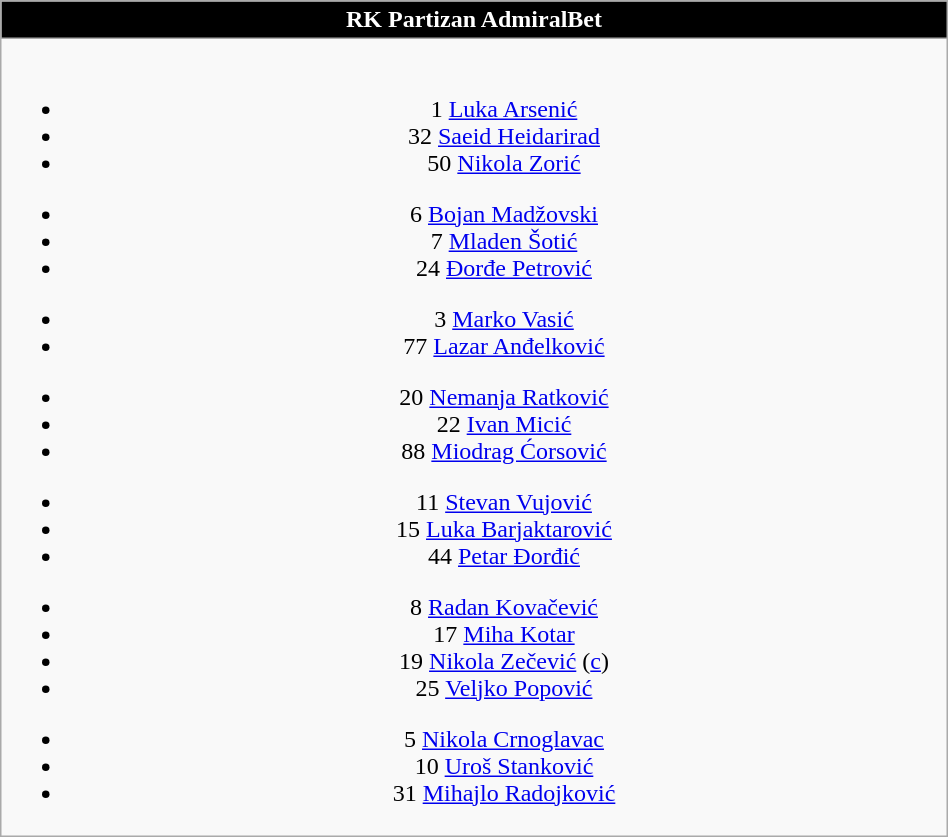<table class="wikitable" style="font-size:100%; text-align:center;" width=50%>
<tr>
<th colspan=5 style="background-color:#000000;color:#FFFFFF;text-align:center;"> RK Partizan AdmiralBet</th>
</tr>
<tr>
<td><br>
<ul><li>1  <a href='#'>Luka Arsenić</a></li><li>32  <a href='#'>Saeid Heidarirad</a></li><li>50  <a href='#'>Nikola Zorić</a></li></ul><ul><li>6  <a href='#'>Bojan Madžovski</a></li><li>7  <a href='#'>Mladen Šotić</a></li><li>24  <a href='#'>Đorđe Petrović</a></li></ul><ul><li>3  <a href='#'>Marko Vasić</a></li><li>77  <a href='#'>Lazar Anđelković</a></li></ul><ul><li>20  <a href='#'>Nemanja Ratković</a></li><li>22  <a href='#'>Ivan Micić</a></li><li>88  <a href='#'>Miodrag Ćorsović</a></li></ul><ul><li>11  <a href='#'>Stevan Vujović</a></li><li>15  <a href='#'>Luka Barjaktarović</a></li><li>44  <a href='#'>Petar Đorđić</a> </li></ul><ul><li>8  <a href='#'>Radan Kovačević</a></li><li>17  <a href='#'>Miha Kotar</a></li><li>19  <a href='#'>Nikola Zečević</a> (<a href='#'>c</a>)</li><li>25  <a href='#'>Veljko Popović</a> </li></ul><ul><li>5  <a href='#'>Nikola Crnoglavac</a></li><li>10  <a href='#'>Uroš Stanković</a></li><li>31  <a href='#'>Mihajlo Radojković</a></li></ul></td>
</tr>
</table>
